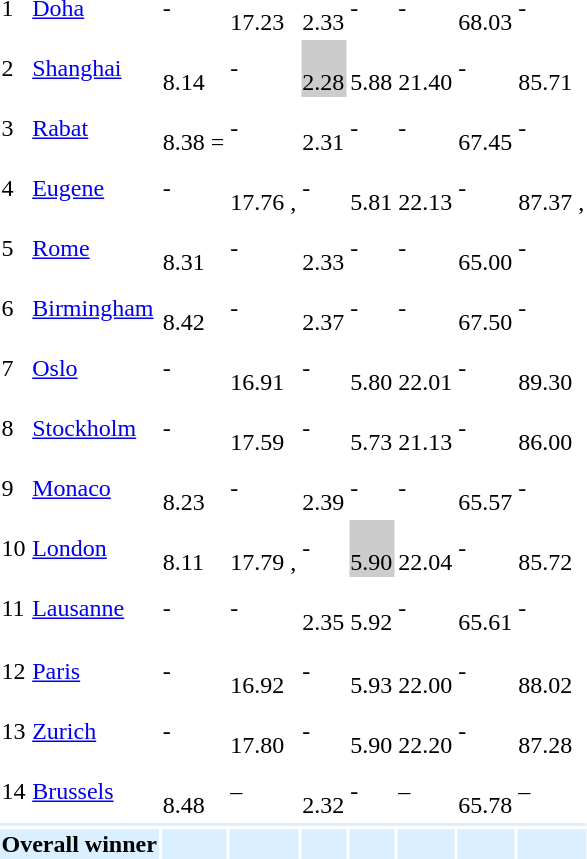<table>
<tr>
<td>1</td>
<td align=left><a href='#'>Doha</a></td>
<td>-</td>
<td><br>17.23 </td>
<td><br>2.33 </td>
<td>-</td>
<td>-</td>
<td><br>68.03 </td>
<td>-</td>
</tr>
<tr>
<td>2</td>
<td align=left><a href='#'>Shanghai</a></td>
<td><br>8.14 </td>
<td>-</td>
<td style="background:#ccc;"><br>2.28</td>
<td><br>5.88 </td>
<td><br>21.40 </td>
<td>-</td>
<td><br>85.71</td>
</tr>
<tr>
<td>3</td>
<td align=left><a href='#'>Rabat</a></td>
<td><br>8.38 =</td>
<td>-</td>
<td><br>2.31 </td>
<td>-</td>
<td>-</td>
<td><br>67.45 </td>
<td>-</td>
</tr>
<tr>
<td>4</td>
<td align=left><a href='#'>Eugene</a></td>
<td>-</td>
<td><br> 17.76 , </td>
<td>-</td>
<td><br> 5.81</td>
<td><br> 22.13 </td>
<td>-</td>
<td><br> 87.37 , </td>
</tr>
<tr>
<td>5</td>
<td align=left><a href='#'>Rome</a></td>
<td><br>8.31 </td>
<td>-</td>
<td><br>2.33 </td>
<td>-</td>
<td>-</td>
<td><br>65.00</td>
<td>-</td>
</tr>
<tr>
<td>6</td>
<td align=left><a href='#'>Birmingham</a></td>
<td><br>8.42</td>
<td>-</td>
<td><br>2.37 </td>
<td>-</td>
<td>-</td>
<td><br>67.50</td>
<td>-</td>
</tr>
<tr>
<td>7</td>
<td align=left><a href='#'>Oslo</a></td>
<td>-</td>
<td><br>16.91</td>
<td>-</td>
<td><br>5.80</td>
<td><br>22.01</td>
<td>-</td>
<td><br>89.30 </td>
</tr>
<tr>
<td>8</td>
<td align=left><a href='#'>Stockholm</a></td>
<td>-</td>
<td><br>17.59</td>
<td>-</td>
<td><br>5.73</td>
<td><br>21.13</td>
<td>-</td>
<td><br>86.00</td>
</tr>
<tr>
<td>9</td>
<td align=left><a href='#'>Monaco</a></td>
<td><br>8.23 </td>
<td>-</td>
<td><br>2.39 </td>
<td>-</td>
<td>-</td>
<td><br>65.57</td>
<td>-</td>
</tr>
<tr>
<td>10</td>
<td align=left><a href='#'>London</a></td>
<td><br>8.11</td>
<td><br>17.79 , </td>
<td>-</td>
<td style="background:#ccc;"><br>5.90</td>
<td><br>22.04</td>
<td>-</td>
<td><br>85.72</td>
</tr>
<tr>
<td>11</td>
<td align=left><a href='#'>Lausanne</a></td>
<td>-</td>
<td>-</td>
<td><br>2.35</td>
<td><br>5.92 </td>
<td>-</td>
<td><br>65.61</td>
<td>-</td>
</tr>
<tr>
</tr>
<tr>
<td>12</td>
<td align=left><a href='#'>Paris</a></td>
<td>-</td>
<td><br>16.92</td>
<td>-</td>
<td><br>5.93</td>
<td><br>22.00  </td>
<td>-</td>
<td><br>88.02 </td>
</tr>
<tr>
<td>13</td>
<td align=left><a href='#'>Zurich</a></td>
<td>-</td>
<td><br>17.80 </td>
<td>-</td>
<td><br>5.90</td>
<td><br>22.20 </td>
<td>-</td>
<td><br>87.28</td>
</tr>
<tr>
<td>14</td>
<td align=left><a href='#'>Brussels</a></td>
<td><br>8.48 </td>
<td>–</td>
<td><br>2.32</td>
<td>-</td>
<td>–</td>
<td><br> 65.78</td>
<td>–</td>
</tr>
<tr>
<td colspan="11" style="background:#daefff;"></td>
</tr>
<tr style="background:#daefff;">
<td colspan="2"><strong>Overall winner</strong></td>
<td></td>
<td></td>
<td></td>
<td></td>
<td></td>
<td></td>
<td></td>
</tr>
</table>
